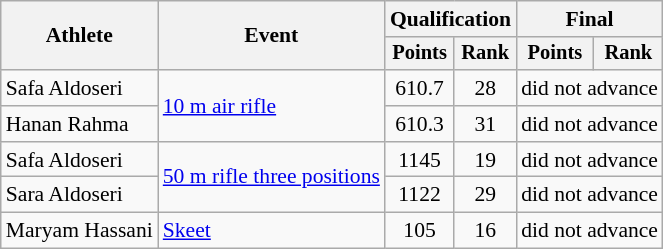<table class=wikitable style=font-size:90%;text-align:center>
<tr>
<th rowspan="2">Athlete</th>
<th rowspan="2">Event</th>
<th colspan=2>Qualification</th>
<th colspan=2>Final</th>
</tr>
<tr style="font-size:95%">
<th>Points</th>
<th>Rank</th>
<th>Points</th>
<th>Rank</th>
</tr>
<tr>
<td align=left>Safa Aldoseri</td>
<td align=left rowspan=2><a href='#'>10 m air rifle</a></td>
<td>610.7</td>
<td>28</td>
<td colspan=2>did not advance</td>
</tr>
<tr>
<td align=left>Hanan Rahma</td>
<td>610.3</td>
<td>31</td>
<td colspan=2>did not advance</td>
</tr>
<tr>
<td align=left>Safa Aldoseri</td>
<td align=left rowspan=2><a href='#'>50 m rifle three positions</a></td>
<td>1145</td>
<td>19</td>
<td colspan=2>did not advance</td>
</tr>
<tr>
<td align=left>Sara Aldoseri</td>
<td>1122</td>
<td>29</td>
<td colspan=2>did not advance</td>
</tr>
<tr>
<td align=left>Maryam Hassani</td>
<td align=left><a href='#'>Skeet</a></td>
<td>105</td>
<td>16</td>
<td colspan=2>did not advance</td>
</tr>
</table>
